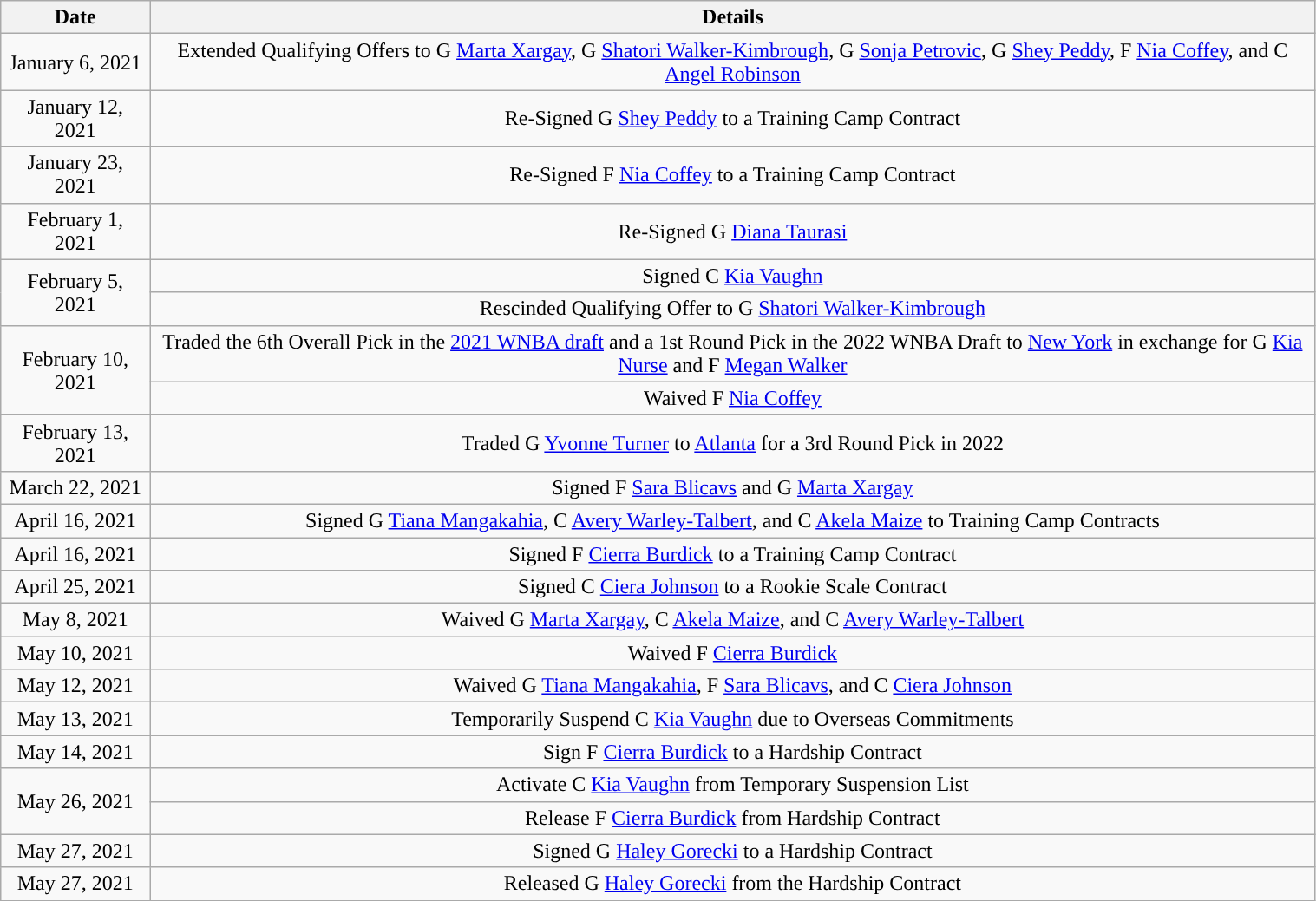<table class="wikitable" style="width:80%; text-align: center;">
<tr>
<th>Date</th>
<th>Details</th>
</tr>
<tr>
<td>January 6, 2021</td>
<td>Extended Qualifying Offers to G <a href='#'>Marta Xargay</a>, G <a href='#'>Shatori Walker-Kimbrough</a>, G <a href='#'>Sonja Petrovic</a>, G <a href='#'>Shey Peddy</a>, F <a href='#'>Nia Coffey</a>, and C <a href='#'>Angel Robinson</a></td>
</tr>
<tr>
<td>January 12, 2021</td>
<td>Re-Signed G <a href='#'>Shey Peddy</a> to a Training Camp Contract</td>
</tr>
<tr>
<td>January 23, 2021</td>
<td>Re-Signed F <a href='#'>Nia Coffey</a> to a Training Camp Contract</td>
</tr>
<tr>
<td>February 1, 2021</td>
<td>Re-Signed G <a href='#'>Diana Taurasi</a></td>
</tr>
<tr>
<td rowspan=2>February 5, 2021</td>
<td>Signed C <a href='#'>Kia Vaughn</a></td>
</tr>
<tr>
<td>Rescinded Qualifying Offer to G <a href='#'>Shatori Walker-Kimbrough</a></td>
</tr>
<tr>
<td rowspan=2>February 10, 2021</td>
<td>Traded the 6th Overall Pick in the <a href='#'>2021 WNBA draft</a> and a 1st Round Pick in the 2022 WNBA Draft to <a href='#'>New York</a> in exchange for G <a href='#'>Kia Nurse</a> and F <a href='#'>Megan Walker</a></td>
</tr>
<tr>
<td>Waived F <a href='#'>Nia Coffey</a></td>
</tr>
<tr>
<td>February 13, 2021</td>
<td>Traded G <a href='#'>Yvonne Turner</a> to <a href='#'>Atlanta</a> for a 3rd Round Pick in 2022</td>
</tr>
<tr>
<td>March 22, 2021</td>
<td>Signed F <a href='#'>Sara Blicavs</a> and G <a href='#'>Marta Xargay</a></td>
</tr>
<tr>
<td>April 16, 2021</td>
<td>Signed G <a href='#'>Tiana Mangakahia</a>, C <a href='#'>Avery Warley-Talbert</a>, and C <a href='#'>Akela Maize</a> to Training Camp Contracts</td>
</tr>
<tr>
<td>April 16, 2021</td>
<td>Signed F <a href='#'>Cierra Burdick</a> to a Training Camp Contract</td>
</tr>
<tr>
<td>April 25, 2021</td>
<td>Signed C <a href='#'>Ciera Johnson</a> to a Rookie Scale Contract</td>
</tr>
<tr>
<td>May 8, 2021</td>
<td>Waived G <a href='#'>Marta Xargay</a>, C <a href='#'>Akela Maize</a>, and C <a href='#'>Avery Warley-Talbert</a></td>
</tr>
<tr>
<td>May 10, 2021</td>
<td>Waived F <a href='#'>Cierra Burdick</a></td>
</tr>
<tr>
<td>May 12, 2021</td>
<td>Waived G <a href='#'>Tiana Mangakahia</a>, F <a href='#'>Sara Blicavs</a>, and C <a href='#'>Ciera Johnson</a></td>
</tr>
<tr>
<td>May 13, 2021</td>
<td>Temporarily Suspend C <a href='#'>Kia Vaughn</a> due to Overseas Commitments</td>
</tr>
<tr>
<td>May 14, 2021</td>
<td>Sign F <a href='#'>Cierra Burdick</a> to a Hardship Contract</td>
</tr>
<tr>
<td rowspan=2>May 26, 2021</td>
<td>Activate C <a href='#'>Kia Vaughn</a> from Temporary Suspension List</td>
</tr>
<tr>
<td>Release F <a href='#'>Cierra Burdick</a> from Hardship Contract</td>
</tr>
<tr>
<td>May 27, 2021</td>
<td>Signed G <a href='#'>Haley Gorecki</a> to a Hardship Contract</td>
</tr>
<tr>
<td>May 27, 2021</td>
<td>Released G <a href='#'>Haley Gorecki</a> from the Hardship Contract</td>
</tr>
</table>
